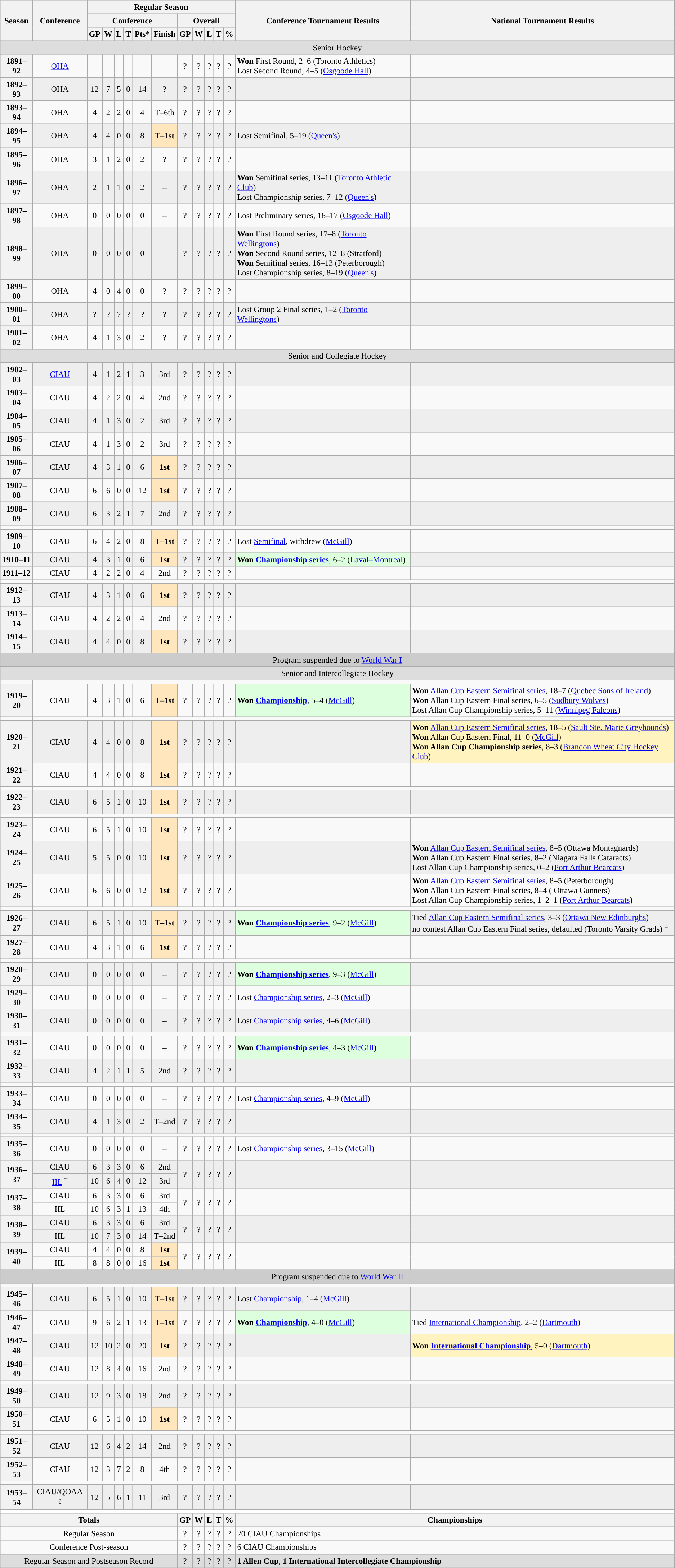<table class="wikitable" style="text-align: center; font-size: 95%">
<tr>
<th rowspan="3">Season</th>
<th rowspan="3">Conference</th>
<th colspan="11">Regular Season</th>
<th rowspan="3">Conference Tournament Results</th>
<th rowspan="3">National Tournament Results</th>
</tr>
<tr>
<th colspan="6">Conference</th>
<th colspan="5">Overall</th>
</tr>
<tr>
<th>GP</th>
<th>W</th>
<th>L</th>
<th>T</th>
<th>Pts*</th>
<th>Finish</th>
<th>GP</th>
<th>W</th>
<th>L</th>
<th>T</th>
<th>%</th>
</tr>
<tr>
<td style="background:#dddddd;" colspan="18">Senior Hockey</td>
</tr>
<tr>
<th>1891–92</th>
<td><a href='#'>OHA</a></td>
<td>–</td>
<td>–</td>
<td>–</td>
<td>–</td>
<td>–</td>
<td>–</td>
<td>?</td>
<td>?</td>
<td>?</td>
<td>?</td>
<td>?</td>
<td align="left"><strong>Won</strong> First Round, 2–6 (Toronto Athletics)<br>Lost Second Round, 4–5 (<a href='#'>Osgoode Hall</a>)</td>
<td align="left"></td>
</tr>
<tr bgcolor=eeeeee>
<th>1892–93</th>
<td>OHA</td>
<td>12</td>
<td>7</td>
<td>5</td>
<td>0</td>
<td>14</td>
<td>?</td>
<td>?</td>
<td>?</td>
<td>?</td>
<td>?</td>
<td>?</td>
<td align="left"></td>
<td align="left"></td>
</tr>
<tr>
<th>1893–94</th>
<td>OHA</td>
<td>4</td>
<td>2</td>
<td>2</td>
<td>0</td>
<td>4</td>
<td>T–6th</td>
<td>?</td>
<td>?</td>
<td>?</td>
<td>?</td>
<td>?</td>
<td align="left"></td>
<td align="left"></td>
</tr>
<tr bgcolor=eeeeee>
<th>1894–95</th>
<td>OHA</td>
<td>4</td>
<td>4</td>
<td>0</td>
<td>0</td>
<td>8</td>
<td style="background: #FFE6BD;"><strong>T–1st</strong></td>
<td>?</td>
<td>?</td>
<td>?</td>
<td>?</td>
<td>?</td>
<td align="left">Lost Semifinal, 5–19 (<a href='#'>Queen's</a>)</td>
<td align="left"></td>
</tr>
<tr>
<th>1895–96</th>
<td>OHA</td>
<td>3</td>
<td>1</td>
<td>2</td>
<td>0</td>
<td>2</td>
<td>?</td>
<td>?</td>
<td>?</td>
<td>?</td>
<td>?</td>
<td>?</td>
<td align="left"></td>
<td align="left"></td>
</tr>
<tr bgcolor=eeeeee>
<th>1896–97</th>
<td>OHA</td>
<td>2</td>
<td>1</td>
<td>1</td>
<td>0</td>
<td>2</td>
<td>–</td>
<td>?</td>
<td>?</td>
<td>?</td>
<td>?</td>
<td>?</td>
<td align="left"><strong>Won</strong> Semifinal series, 13–11 (<a href='#'>Toronto Athletic Club</a>)<br>Lost Championship series, 7–12 (<a href='#'>Queen's</a>)</td>
<td align="left"></td>
</tr>
<tr>
<th>1897–98</th>
<td>OHA</td>
<td>0</td>
<td>0</td>
<td>0</td>
<td>0</td>
<td>0</td>
<td>–</td>
<td>?</td>
<td>?</td>
<td>?</td>
<td>?</td>
<td>?</td>
<td align="left">Lost Preliminary series, 16–17 (<a href='#'>Osgoode Hall</a>)</td>
<td align="left"></td>
</tr>
<tr bgcolor=eeeeee>
<th>1898–99</th>
<td>OHA</td>
<td>0</td>
<td>0</td>
<td>0</td>
<td>0</td>
<td>0</td>
<td>–</td>
<td>?</td>
<td>?</td>
<td>?</td>
<td>?</td>
<td>?</td>
<td align="left"><strong>Won</strong> First Round series, 17–8 (<a href='#'>Toronto Wellingtons</a>)<br><strong>Won</strong> Second Round series, 12–8 (Stratford)<br><strong>Won</strong> Semifinal series, 16–13 (Peterborough)<br>Lost Championship series, 8–19 (<a href='#'>Queen's</a>)</td>
<td align="left"></td>
</tr>
<tr>
<th>1899–00</th>
<td>OHA</td>
<td>4</td>
<td>0</td>
<td>4</td>
<td>0</td>
<td>0</td>
<td>?</td>
<td>?</td>
<td>?</td>
<td>?</td>
<td>?</td>
<td>?</td>
<td align="left"></td>
<td align="left"></td>
</tr>
<tr bgcolor=eeeeee>
<th>1900–01</th>
<td>OHA</td>
<td>?</td>
<td>?</td>
<td>?</td>
<td>?</td>
<td>?</td>
<td>?</td>
<td>?</td>
<td>?</td>
<td>?</td>
<td>?</td>
<td>?</td>
<td align="left">Lost Group 2 Final series, 1–2 (<a href='#'>Toronto Wellingtons</a>)</td>
<td align="left"></td>
</tr>
<tr>
<th>1901–02</th>
<td>OHA</td>
<td>4</td>
<td>1</td>
<td>3</td>
<td>0</td>
<td>2</td>
<td>?</td>
<td>?</td>
<td>?</td>
<td>?</td>
<td>?</td>
<td>?</td>
<td align="left"></td>
<td align="left"></td>
</tr>
<tr>
<td style="background:#dddddd;" colspan="18">Senior and Collegiate Hockey</td>
</tr>
<tr bgcolor=eeeeee>
<th>1902–03</th>
<td><a href='#'>CIAU</a></td>
<td>4</td>
<td>1</td>
<td>2</td>
<td>1</td>
<td>3</td>
<td>3rd</td>
<td>?</td>
<td>?</td>
<td>?</td>
<td>?</td>
<td>?</td>
<td align="left"></td>
<td align="left"></td>
</tr>
<tr>
<th>1903–04</th>
<td>CIAU</td>
<td>4</td>
<td>2</td>
<td>2</td>
<td>0</td>
<td>4</td>
<td>2nd</td>
<td>?</td>
<td>?</td>
<td>?</td>
<td>?</td>
<td>?</td>
<td align="left"></td>
<td align="left"></td>
</tr>
<tr bgcolor=eeeeee>
<th>1904–05</th>
<td>CIAU</td>
<td>4</td>
<td>1</td>
<td>3</td>
<td>0</td>
<td>2</td>
<td>3rd</td>
<td>?</td>
<td>?</td>
<td>?</td>
<td>?</td>
<td>?</td>
<td align="left"></td>
<td align="left"></td>
</tr>
<tr>
<th>1905–06</th>
<td>CIAU</td>
<td>4</td>
<td>1</td>
<td>3</td>
<td>0</td>
<td>2</td>
<td>3rd</td>
<td>?</td>
<td>?</td>
<td>?</td>
<td>?</td>
<td>?</td>
<td align="left"></td>
<td align="left"></td>
</tr>
<tr bgcolor=eeeeee>
<th>1906–07</th>
<td>CIAU</td>
<td>4</td>
<td>3</td>
<td>1</td>
<td>0</td>
<td>6</td>
<td style="background: #FFE6BD;"><strong>1st</strong></td>
<td>?</td>
<td>?</td>
<td>?</td>
<td>?</td>
<td>?</td>
<td align="left"></td>
<td align="left"></td>
</tr>
<tr>
<th>1907–08</th>
<td>CIAU</td>
<td>6</td>
<td>6</td>
<td>0</td>
<td>0</td>
<td>12</td>
<td style="background: #FFE6BD;"><strong>1st</strong></td>
<td>?</td>
<td>?</td>
<td>?</td>
<td>?</td>
<td>?</td>
<td align="left"></td>
<td align="left"></td>
</tr>
<tr bgcolor=eeeeee>
<th>1908–09</th>
<td>CIAU</td>
<td>6</td>
<td>3</td>
<td>2</td>
<td>1</td>
<td>7</td>
<td>2nd</td>
<td>?</td>
<td>?</td>
<td>?</td>
<td>?</td>
<td>?</td>
<td align="left"></td>
<td align="left"></td>
</tr>
<tr>
<td><strong><a href='#'></a> </strong></td>
</tr>
<tr>
<th>1909–10</th>
<td>CIAU</td>
<td>6</td>
<td>4</td>
<td>2</td>
<td>0</td>
<td>8</td>
<td style="background: #FFE6BD;"><strong>T–1st</strong></td>
<td>?</td>
<td>?</td>
<td>?</td>
<td>?</td>
<td>?</td>
<td align="left">Lost <a href='#'>Semifinal</a>, withdrew (<a href='#'>McGill</a>)</td>
<td align="left"></td>
</tr>
<tr bgcolor=eeeeee>
<th>1910–11</th>
<td>CIAU</td>
<td>4</td>
<td>3</td>
<td>1</td>
<td>0</td>
<td>6</td>
<td style="background: #FFE6BD;"><strong>1st</strong></td>
<td>?</td>
<td>?</td>
<td>?</td>
<td>?</td>
<td>?</td>
<td style="background: #ddffdd;" align="left"><strong>Won <a href='#'>Championship series</a></strong>, 6–2 (<a href='#'>Laval–Montreal</a>)</td>
<td align="left"></td>
</tr>
<tr>
<th>1911–12</th>
<td>CIAU</td>
<td>4</td>
<td>2</td>
<td>2</td>
<td>0</td>
<td>4</td>
<td>2nd</td>
<td>?</td>
<td>?</td>
<td>?</td>
<td>?</td>
<td>?</td>
<td align="left"></td>
<td align="left"></td>
</tr>
<tr>
<td><strong><a href='#'></a> </strong></td>
</tr>
<tr bgcolor=eeeeee>
<th>1912–13</th>
<td>CIAU</td>
<td>4</td>
<td>3</td>
<td>1</td>
<td>0</td>
<td>6</td>
<td style="background: #FFE6BD;"><strong>1st</strong></td>
<td>?</td>
<td>?</td>
<td>?</td>
<td>?</td>
<td>?</td>
<td align="left"></td>
<td align="left"></td>
</tr>
<tr>
<th>1913–14</th>
<td>CIAU</td>
<td>4</td>
<td>2</td>
<td>2</td>
<td>0</td>
<td>4</td>
<td>2nd</td>
<td>?</td>
<td>?</td>
<td>?</td>
<td>?</td>
<td>?</td>
<td align="left"></td>
<td align="left"></td>
</tr>
<tr bgcolor=eeeeee>
<th>1914–15</th>
<td>CIAU</td>
<td>4</td>
<td>4</td>
<td>0</td>
<td>0</td>
<td>8</td>
<td style="background: #FFE6BD;"><strong>1st</strong></td>
<td>?</td>
<td>?</td>
<td>?</td>
<td>?</td>
<td>?</td>
<td align="left"></td>
<td align="left"></td>
</tr>
<tr>
<td style="background:#cccccc;" colspan="18">Program suspended due to <a href='#'>World War I</a></td>
</tr>
<tr>
<td style="background:#dddddd;" colspan="18">Senior and Intercollegiate Hockey</td>
</tr>
<tr>
<td><strong><a href='#'></a> </strong></td>
</tr>
<tr>
<th>1919–20</th>
<td>CIAU</td>
<td>4</td>
<td>3</td>
<td>1</td>
<td>0</td>
<td>6</td>
<td style="background: #FFE6BD;"><strong>T–1st</strong></td>
<td>?</td>
<td>?</td>
<td>?</td>
<td>?</td>
<td>?</td>
<td style="background: #ddffdd;" align="left"><strong>Won <a href='#'>Championship</a></strong>, 5–4 (<a href='#'>McGill</a>)</td>
<td align="left"><strong>Won</strong> <a href='#'>Allan Cup Eastern Semifinal series</a>, 18–7 (<a href='#'>Quebec Sons of Ireland</a>)<br><strong>Won</strong> Allan Cup Eastern Final series, 6–5 (<a href='#'>Sudbury Wolves</a>)<br>Lost Allan Cup Championship series, 5–11 (<a href='#'>Winnipeg Falcons</a>)</td>
</tr>
<tr>
<td><strong><a href='#'></a> </strong></td>
</tr>
<tr bgcolor=eeeeee>
<th>1920–21</th>
<td>CIAU</td>
<td>4</td>
<td>4</td>
<td>0</td>
<td>0</td>
<td>8</td>
<td style="background: #FFE6BD;"><strong>1st</strong></td>
<td>?</td>
<td>?</td>
<td>?</td>
<td>?</td>
<td>?</td>
<td align="left"></td>
<td bgcolor="#FFF3BF" align="left"><strong>Won</strong> <a href='#'>Allan Cup Eastern Semifinal series</a>, 18–5 (<a href='#'>Sault Ste. Marie Greyhounds</a>)<br><strong>Won</strong> Allan Cup Eastern Final, 11–0 (<a href='#'>McGill</a>)<br><strong>Won Allan Cup Championship series</strong>, 8–3 (<a href='#'>Brandon Wheat City Hockey Club</a>)</td>
</tr>
<tr>
<th>1921–22</th>
<td>CIAU</td>
<td>4</td>
<td>4</td>
<td>0</td>
<td>0</td>
<td>8</td>
<td style="background: #FFE6BD;"><strong>1st</strong></td>
<td>?</td>
<td>?</td>
<td>?</td>
<td>?</td>
<td>?</td>
<td align="left"></td>
<td align="left"></td>
</tr>
<tr>
<td><strong><a href='#'></a> </strong></td>
</tr>
<tr bgcolor=eeeeee>
<th>1922–23</th>
<td>CIAU</td>
<td>6</td>
<td>5</td>
<td>1</td>
<td>0</td>
<td>10</td>
<td style="background: #FFE6BD;"><strong>1st</strong></td>
<td>?</td>
<td>?</td>
<td>?</td>
<td>?</td>
<td>?</td>
<td align="left"></td>
<td align="left"></td>
</tr>
<tr>
<td><strong><a href='#'></a> </strong></td>
</tr>
<tr>
<th>1923–24</th>
<td>CIAU</td>
<td>6</td>
<td>5</td>
<td>1</td>
<td>0</td>
<td>10</td>
<td style="background: #FFE6BD;"><strong>1st</strong></td>
<td>?</td>
<td>?</td>
<td>?</td>
<td>?</td>
<td>?</td>
<td align="left"></td>
<td align="left"></td>
</tr>
<tr bgcolor=eeeeee>
<th>1924–25</th>
<td>CIAU</td>
<td>5</td>
<td>5</td>
<td>0</td>
<td>0</td>
<td>10</td>
<td style="background: #FFE6BD;"><strong>1st</strong></td>
<td>?</td>
<td>?</td>
<td>?</td>
<td>?</td>
<td>?</td>
<td align="left"></td>
<td align="left"><strong>Won</strong> <a href='#'>Allan Cup Eastern Semifinal series</a>, 8–5 (Ottawa Montagnards)<br><strong>Won</strong> Allan Cup Eastern Final series, 8–2 (Niagara Falls Cataracts)<br>Lost Allan Cup Championship series, 0–2 (<a href='#'>Port Arthur Bearcats</a>)</td>
</tr>
<tr>
<th>1925–26</th>
<td>CIAU</td>
<td>6</td>
<td>6</td>
<td>0</td>
<td>0</td>
<td>12</td>
<td style="background: #FFE6BD;"><strong>1st</strong></td>
<td>?</td>
<td>?</td>
<td>?</td>
<td>?</td>
<td>?</td>
<td align="left"></td>
<td align="left"><strong>Won</strong> <a href='#'>Allan Cup Eastern Semifinal series</a>, 8–5 (Peterborough)<br><strong>Won</strong> Allan Cup Eastern Final series, 8–4 ( Ottawa Gunners)<br>Lost Allan Cup Championship series, 1–2–1 (<a href='#'>Port Arthur Bearcats</a>)</td>
</tr>
<tr>
<td><strong><a href='#'></a> </strong></td>
</tr>
<tr bgcolor=eeeeee>
<th>1926–27</th>
<td>CIAU</td>
<td>6</td>
<td>5</td>
<td>1</td>
<td>0</td>
<td>10</td>
<td style="background: #FFE6BD;"><strong>T–1st</strong></td>
<td>?</td>
<td>?</td>
<td>?</td>
<td>?</td>
<td>?</td>
<td style="background: #ddffdd;" align="left"><strong>Won <a href='#'>Championship series</a></strong>, 9–2 (<a href='#'>McGill</a>)</td>
<td align="left">Tied <a href='#'>Allan Cup Eastern Semifinal series</a>, 3–3 (<a href='#'>Ottawa New Edinburghs</a>)<br>no contest Allan Cup Eastern Final series, defaulted (Toronto Varsity Grads) <sup>‡</sup></td>
</tr>
<tr>
<th>1927–28</th>
<td>CIAU</td>
<td>4</td>
<td>3</td>
<td>1</td>
<td>0</td>
<td>6</td>
<td style="background: #FFE6BD;"><strong>1st</strong></td>
<td>?</td>
<td>?</td>
<td>?</td>
<td>?</td>
<td>?</td>
<td align="left"></td>
<td align="left"></td>
</tr>
<tr>
<td><strong><a href='#'></a> </strong></td>
</tr>
<tr bgcolor=eeeeee>
<th>1928–29</th>
<td>CIAU</td>
<td>0</td>
<td>0</td>
<td>0</td>
<td>0</td>
<td>0</td>
<td>–</td>
<td>?</td>
<td>?</td>
<td>?</td>
<td>?</td>
<td>?</td>
<td style="background: #ddffdd;" align="left"><strong>Won <a href='#'>Championship series</a></strong>, 9–3 (<a href='#'>McGill</a>)</td>
<td align="left"></td>
</tr>
<tr>
<th>1929–30</th>
<td>CIAU</td>
<td>0</td>
<td>0</td>
<td>0</td>
<td>0</td>
<td>0</td>
<td>–</td>
<td>?</td>
<td>?</td>
<td>?</td>
<td>?</td>
<td>?</td>
<td align="left">Lost <a href='#'>Championship series</a>, 2–3 (<a href='#'>McGill</a>)</td>
<td align="left"></td>
</tr>
<tr bgcolor=eeeeee>
<th>1930–31</th>
<td>CIAU</td>
<td>0</td>
<td>0</td>
<td>0</td>
<td>0</td>
<td>0</td>
<td>–</td>
<td>?</td>
<td>?</td>
<td>?</td>
<td>?</td>
<td>?</td>
<td align="left">Lost <a href='#'>Championship series</a>, 4–6 (<a href='#'>McGill</a>)</td>
<td align="left"></td>
</tr>
<tr>
<td><strong><a href='#'></a> </strong></td>
</tr>
<tr>
<th>1931–32</th>
<td>CIAU</td>
<td>0</td>
<td>0</td>
<td>0</td>
<td>0</td>
<td>0</td>
<td>–</td>
<td>?</td>
<td>?</td>
<td>?</td>
<td>?</td>
<td>?</td>
<td style="background: #ddffdd;" align="left"><strong>Won <a href='#'>Championship series</a></strong>, 4–3 (<a href='#'>McGill</a>)</td>
<td align="left"></td>
</tr>
<tr bgcolor=eeeeee>
<th>1932–33</th>
<td>CIAU</td>
<td>4</td>
<td>2</td>
<td>1</td>
<td>1</td>
<td>5</td>
<td>2nd</td>
<td>?</td>
<td>?</td>
<td>?</td>
<td>?</td>
<td>?</td>
<td align="left"></td>
<td align="left"></td>
</tr>
<tr>
<td><strong><a href='#'></a> </strong></td>
</tr>
<tr>
<th>1933–34</th>
<td>CIAU</td>
<td>0</td>
<td>0</td>
<td>0</td>
<td>0</td>
<td>0</td>
<td>–</td>
<td>?</td>
<td>?</td>
<td>?</td>
<td>?</td>
<td>?</td>
<td align="left">Lost <a href='#'>Championship series</a>, 4–9 (<a href='#'>McGill</a>)</td>
<td align="left"></td>
</tr>
<tr bgcolor=eeeeee>
<th>1934–35</th>
<td>CIAU</td>
<td>4</td>
<td>1</td>
<td>3</td>
<td>0</td>
<td>2</td>
<td>T–2nd</td>
<td>?</td>
<td>?</td>
<td>?</td>
<td>?</td>
<td>?</td>
<td align="left"></td>
<td align="left"></td>
</tr>
<tr>
<td><strong><a href='#'></a> </strong></td>
</tr>
<tr>
<th>1935–36</th>
<td>CIAU</td>
<td>0</td>
<td>0</td>
<td>0</td>
<td>0</td>
<td>0</td>
<td>–</td>
<td>?</td>
<td>?</td>
<td>?</td>
<td>?</td>
<td>?</td>
<td align="left">Lost <a href='#'>Championship series</a>, 3–15 (<a href='#'>McGill</a>)</td>
<td align="left"></td>
</tr>
<tr bgcolor=eeeeee>
<th rowspan=2>1936–37</th>
<td>CIAU</td>
<td>6</td>
<td>3</td>
<td>3</td>
<td>0</td>
<td>6</td>
<td>2nd</td>
<td rowspan=2>?</td>
<td rowspan=2>?</td>
<td rowspan=2>?</td>
<td rowspan=2>?</td>
<td rowspan=2>?</td>
<td rowspan=2 align="left"></td>
<td rowspan=2 align="left"></td>
</tr>
<tr bgcolor=eeeeee>
<td><a href='#'>IIL</a> <sup>†</sup></td>
<td>10</td>
<td>6</td>
<td>4</td>
<td>0</td>
<td>12</td>
<td>3rd</td>
</tr>
<tr>
<th rowspan=2>1937–38</th>
<td>CIAU</td>
<td>6</td>
<td>3</td>
<td>3</td>
<td>0</td>
<td>6</td>
<td>3rd</td>
<td rowspan=2>?</td>
<td rowspan=2>?</td>
<td rowspan=2>?</td>
<td rowspan=2>?</td>
<td rowspan=2>?</td>
<td rowspan=2 align="left"></td>
<td rowspan=2 align="left"></td>
</tr>
<tr>
<td>IIL</td>
<td>10</td>
<td>6</td>
<td>3</td>
<td>1</td>
<td>13</td>
<td>4th</td>
</tr>
<tr bgcolor=eeeeee>
<th rowspan=2>1938–39</th>
<td>CIAU</td>
<td>6</td>
<td>3</td>
<td>3</td>
<td>0</td>
<td>6</td>
<td>3rd</td>
<td rowspan=2>?</td>
<td rowspan=2>?</td>
<td rowspan=2>?</td>
<td rowspan=2>?</td>
<td rowspan=2>?</td>
<td rowspan=2 align="left"></td>
<td rowspan=2 align="left"></td>
</tr>
<tr bgcolor=eeeeee>
<td>IIL</td>
<td>10</td>
<td>7</td>
<td>3</td>
<td>0</td>
<td>14</td>
<td>T–2nd</td>
</tr>
<tr>
<th rowspan=2>1939–40</th>
<td>CIAU</td>
<td>4</td>
<td>4</td>
<td>0</td>
<td>0</td>
<td>8</td>
<td style="background: #FFE6BD;"><strong>1st</strong></td>
<td rowspan=2>?</td>
<td rowspan=2>?</td>
<td rowspan=2>?</td>
<td rowspan=2>?</td>
<td rowspan=2>?</td>
<td rowspan=2 align="left"></td>
<td rowspan=2 align="left"></td>
</tr>
<tr>
<td>IIL</td>
<td>8</td>
<td>8</td>
<td>0</td>
<td>0</td>
<td>16</td>
<td style="background: #FFE6BD;"><strong>1st</strong></td>
</tr>
<tr>
<td style="background:#cccccc;" colspan="18">Program suspended due to <a href='#'>World War II</a></td>
</tr>
<tr>
<td><strong><a href='#'></a> </strong></td>
</tr>
<tr bgcolor=eeeeee>
<th>1945–46</th>
<td>CIAU</td>
<td>6</td>
<td>5</td>
<td>1</td>
<td>0</td>
<td>10</td>
<td style="background: #FFE6BD;"><strong>T–1st</strong></td>
<td>?</td>
<td>?</td>
<td>?</td>
<td>?</td>
<td>?</td>
<td align="left">Lost <a href='#'>Championship</a>, 1–4 (<a href='#'>McGill</a>)</td>
<td align="left"></td>
</tr>
<tr>
<th>1946–47</th>
<td>CIAU</td>
<td>9</td>
<td>6</td>
<td>2</td>
<td>1</td>
<td>13</td>
<td style="background: #FFE6BD;"><strong>T–1st</strong></td>
<td>?</td>
<td>?</td>
<td>?</td>
<td>?</td>
<td>?</td>
<td style="background: #ddffdd;" align="left"><strong>Won <a href='#'>Championship</a></strong>, 4–0 (<a href='#'>McGill</a>)</td>
<td align="left">Tied <a href='#'>International Championship</a>, 2–2 (<a href='#'>Dartmouth</a>)</td>
</tr>
<tr bgcolor=eeeeee>
<th>1947–48</th>
<td>CIAU</td>
<td>12</td>
<td>10</td>
<td>2</td>
<td>0</td>
<td>20</td>
<td style="background: #FFE6BD;"><strong>1st</strong></td>
<td>?</td>
<td>?</td>
<td>?</td>
<td>?</td>
<td>?</td>
<td align="left"></td>
<td style="background: #FFF3BF;"  align="left"><strong>Won <a href='#'>International Championship</a></strong>, 5–0 (<a href='#'>Dartmouth</a>)</td>
</tr>
<tr>
<th>1948–49</th>
<td>CIAU</td>
<td>12</td>
<td>8</td>
<td>4</td>
<td>0</td>
<td>16</td>
<td>2nd</td>
<td>?</td>
<td>?</td>
<td>?</td>
<td>?</td>
<td>?</td>
<td align="left"></td>
<td align="left"></td>
</tr>
<tr>
<td><strong><a href='#'></a> </strong></td>
</tr>
<tr bgcolor=eeeeee>
<th>1949–50</th>
<td>CIAU</td>
<td>12</td>
<td>9</td>
<td>3</td>
<td>0</td>
<td>18</td>
<td>2nd</td>
<td>?</td>
<td>?</td>
<td>?</td>
<td>?</td>
<td>?</td>
<td align="left"></td>
<td align="left"></td>
</tr>
<tr>
<th>1950–51</th>
<td>CIAU</td>
<td>6</td>
<td>5</td>
<td>1</td>
<td>0</td>
<td>10</td>
<td style="background: #FFE6BD;"><strong>1st</strong></td>
<td>?</td>
<td>?</td>
<td>?</td>
<td>?</td>
<td>?</td>
<td align="left"></td>
<td align="left"></td>
</tr>
<tr>
<td><strong><a href='#'></a> </strong></td>
</tr>
<tr bgcolor=eeeeee>
<th>1951–52</th>
<td>CIAU</td>
<td>12</td>
<td>6</td>
<td>4</td>
<td>2</td>
<td>14</td>
<td>2nd</td>
<td>?</td>
<td>?</td>
<td>?</td>
<td>?</td>
<td>?</td>
<td align="left"></td>
<td align="left"></td>
</tr>
<tr>
<th>1952–53</th>
<td>CIAU</td>
<td>12</td>
<td>3</td>
<td>7</td>
<td>2</td>
<td>8</td>
<td>4th</td>
<td>?</td>
<td>?</td>
<td>?</td>
<td>?</td>
<td>?</td>
<td align="left"></td>
<td align="left"></td>
</tr>
<tr>
<td><strong><a href='#'></a> </strong></td>
</tr>
<tr bgcolor=eeeeee>
<th>1953–54</th>
<td>CIAU/QOAA <sup>¿</sup></td>
<td>12</td>
<td>5</td>
<td>6</td>
<td>1</td>
<td>11</td>
<td>3rd</td>
<td>?</td>
<td>?</td>
<td>?</td>
<td>?</td>
<td>?</td>
<td align="left"></td>
<td align="left"></td>
</tr>
<tr>
</tr>
<tr ->
</tr>
<tr>
<td colspan="15" style="background:#fff;"></td>
</tr>
<tr>
<th colspan="8">Totals</th>
<th>GP</th>
<th>W</th>
<th>L</th>
<th>T</th>
<th>%</th>
<th colspan="2">Championships</th>
</tr>
<tr>
<td colspan="8">Regular Season</td>
<td>?</td>
<td>?</td>
<td>?</td>
<td>?</td>
<td>?</td>
<td colspan="2" align="left">20 CIAU Championships</td>
</tr>
<tr>
<td colspan="8">Conference Post-season</td>
<td>?</td>
<td>?</td>
<td>?</td>
<td>?</td>
<td>?</td>
<td colspan="2" align="left">6 CIAU Championships</td>
</tr>
<tr bgcolor=dddddd>
<td colspan="8">Regular Season and Postseason Record</td>
<td>?</td>
<td>?</td>
<td>?</td>
<td>?</td>
<td>?</td>
<td colspan="2" align="left"><strong>1 Allen Cup</strong>, <strong>1 International Intercollegiate Championship</strong></td>
</tr>
</table>
